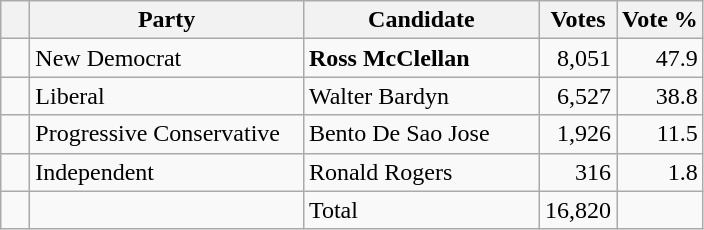<table class="wikitable">
<tr>
<th></th>
<th scope="col" width="175">Party</th>
<th scope="col" width="150">Candidate</th>
<th>Votes</th>
<th>Vote %</th>
</tr>
<tr>
<td>   </td>
<td>New Democrat</td>
<td><strong>Ross McClellan</strong></td>
<td align=right>8,051</td>
<td align=right>47.9</td>
</tr>
<tr |>
<td>   </td>
<td>Liberal</td>
<td>Walter Bardyn</td>
<td align=right>6,527</td>
<td align=right>38.8</td>
</tr>
<tr |>
<td>   </td>
<td>Progressive Conservative</td>
<td>Bento De Sao Jose</td>
<td align=right>1,926</td>
<td align=right>11.5</td>
</tr>
<tr |>
<td>   </td>
<td>Independent</td>
<td>Ronald Rogers</td>
<td align=right>316</td>
<td align=right>1.8</td>
</tr>
<tr |>
<td></td>
<td></td>
<td>Total</td>
<td align=right>16,820</td>
<td></td>
</tr>
</table>
